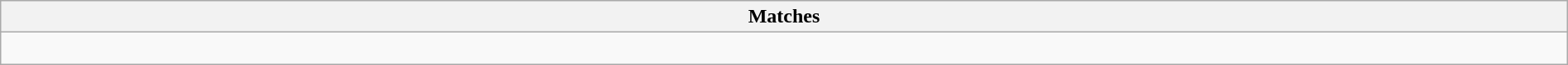<table class="wikitable collapsible collapsed" style="width:100%;">
<tr>
<th>Matches</th>
</tr>
<tr>
<td><br></td>
</tr>
</table>
